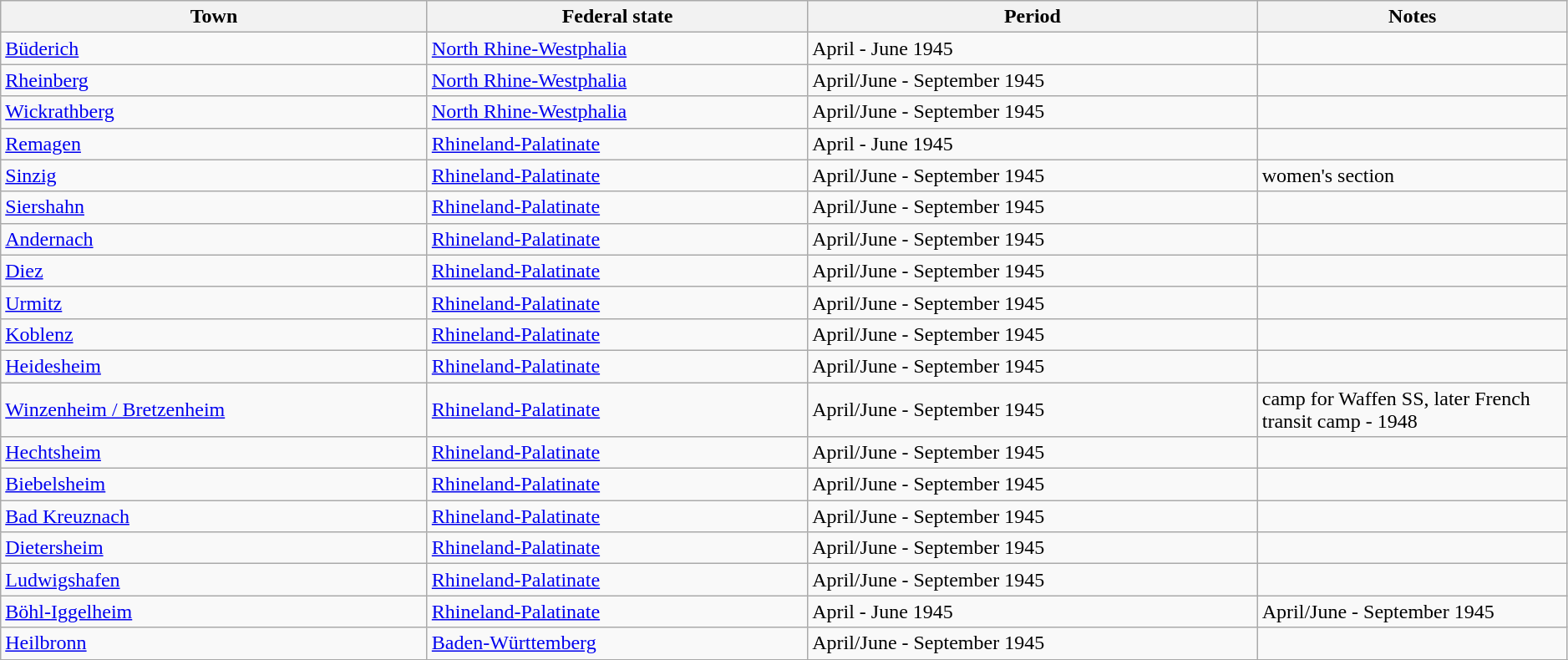<table class="wikitable" style="width: 99%;">
<tr>
<th>Town</th>
<th>Federal state</th>
<th>Period</th>
<th style="width: 15em;">Notes</th>
</tr>
<tr>
<td><a href='#'>Büderich</a></td>
<td><a href='#'>North Rhine-Westphalia</a></td>
<td>April - June 1945</td>
<td></td>
</tr>
<tr>
<td><a href='#'>Rheinberg</a></td>
<td><a href='#'>North Rhine-Westphalia</a></td>
<td>April/June - September 1945</td>
<td></td>
</tr>
<tr>
<td><a href='#'>Wickrathberg</a></td>
<td><a href='#'>North Rhine-Westphalia</a></td>
<td>April/June - September 1945</td>
<td></td>
</tr>
<tr>
<td><a href='#'>Remagen</a></td>
<td><a href='#'>Rhineland-Palatinate</a></td>
<td>April - June 1945</td>
<td></td>
</tr>
<tr>
<td><a href='#'>Sinzig</a></td>
<td><a href='#'>Rhineland-Palatinate</a></td>
<td>April/June - September 1945</td>
<td>women's section</td>
</tr>
<tr>
<td><a href='#'>Siershahn</a></td>
<td><a href='#'>Rhineland-Palatinate</a></td>
<td>April/June - September 1945</td>
<td></td>
</tr>
<tr>
<td><a href='#'>Andernach</a></td>
<td><a href='#'>Rhineland-Palatinate</a></td>
<td>April/June - September 1945</td>
<td></td>
</tr>
<tr>
<td><a href='#'>Diez</a></td>
<td><a href='#'>Rhineland-Palatinate</a></td>
<td>April/June - September 1945</td>
<td></td>
</tr>
<tr>
<td><a href='#'>Urmitz</a></td>
<td><a href='#'>Rhineland-Palatinate</a></td>
<td>April/June - September 1945</td>
<td></td>
</tr>
<tr>
<td><a href='#'>Koblenz</a></td>
<td><a href='#'>Rhineland-Palatinate</a></td>
<td>April/June - September 1945</td>
<td></td>
</tr>
<tr>
<td><a href='#'>Heidesheim</a></td>
<td><a href='#'>Rhineland-Palatinate</a></td>
<td>April/June - September 1945</td>
<td></td>
</tr>
<tr>
<td><a href='#'>Winzenheim / Bretzenheim</a></td>
<td><a href='#'>Rhineland-Palatinate</a></td>
<td>April/June - September 1945</td>
<td>camp for Waffen SS, later French transit camp - 1948</td>
</tr>
<tr>
<td><a href='#'>Hechtsheim</a></td>
<td><a href='#'>Rhineland-Palatinate</a></td>
<td>April/June - September 1945</td>
<td></td>
</tr>
<tr>
<td><a href='#'>Biebelsheim</a></td>
<td><a href='#'>Rhineland-Palatinate</a></td>
<td>April/June - September 1945</td>
</tr>
<tr>
<td><a href='#'>Bad Kreuznach</a></td>
<td><a href='#'>Rhineland-Palatinate</a></td>
<td>April/June - September 1945</td>
<td></td>
</tr>
<tr>
<td><a href='#'>Dietersheim</a></td>
<td><a href='#'>Rhineland-Palatinate</a></td>
<td>April/June - September 1945</td>
<td></td>
</tr>
<tr>
<td><a href='#'>Ludwigshafen</a></td>
<td><a href='#'>Rhineland-Palatinate</a></td>
<td>April/June - September 1945</td>
<td></td>
</tr>
<tr>
<td><a href='#'>Böhl-Iggelheim</a></td>
<td><a href='#'>Rhineland-Palatinate</a></td>
<td>April - June 1945</td>
<td>April/June - September 1945</td>
</tr>
<tr>
<td><a href='#'>Heilbronn</a></td>
<td><a href='#'>Baden-Württemberg</a></td>
<td>April/June - September 1945</td>
<td></td>
</tr>
<tr>
</tr>
</table>
